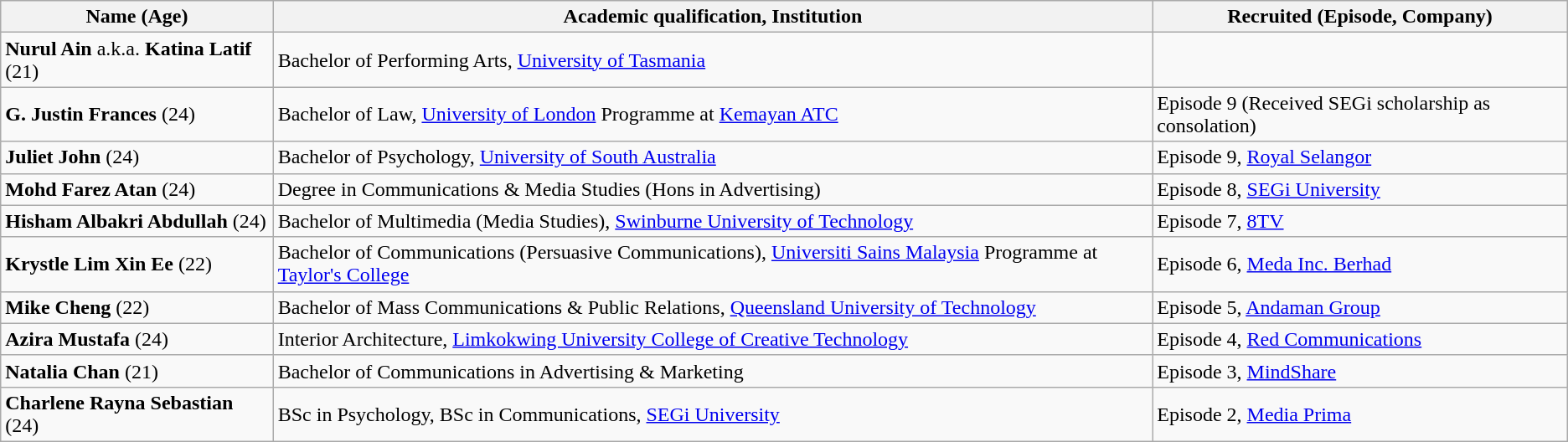<table class="wikitable">
<tr>
<th>Name (Age)</th>
<th>Academic qualification, Institution</th>
<th>Recruited (Episode, Company)</th>
</tr>
<tr>
<td><strong>Nurul Ain</strong> a.k.a. <strong>Katina Latif</strong> (21)</td>
<td>Bachelor of Performing Arts, <a href='#'>University of Tasmania</a></td>
<td></td>
</tr>
<tr>
<td><strong>G. Justin Frances</strong> (24)</td>
<td>Bachelor of Law, <a href='#'>University of London</a> Programme at <a href='#'>Kemayan ATC</a></td>
<td>Episode 9 (Received SEGi scholarship as consolation)</td>
</tr>
<tr>
<td><strong>Juliet John</strong> (24)</td>
<td>Bachelor of Psychology, <a href='#'>University of South Australia</a></td>
<td>Episode 9, <a href='#'>Royal Selangor</a></td>
</tr>
<tr>
<td><strong>Mohd Farez Atan</strong> (24)</td>
<td>Degree in Communications & Media Studies (Hons in Advertising)</td>
<td>Episode 8, <a href='#'>SEGi University</a></td>
</tr>
<tr>
<td><strong>Hisham Albakri Abdullah</strong> (24)</td>
<td>Bachelor of Multimedia (Media Studies), <a href='#'>Swinburne University of Technology</a></td>
<td>Episode 7, <a href='#'>8TV</a></td>
</tr>
<tr>
<td><strong>Krystle Lim Xin Ee</strong> (22)</td>
<td>Bachelor of Communications (Persuasive Communications), <a href='#'>Universiti Sains Malaysia</a> Programme at <a href='#'>Taylor's College</a></td>
<td>Episode 6, <a href='#'>Meda Inc. Berhad</a></td>
</tr>
<tr>
<td><strong>Mike Cheng</strong> (22)</td>
<td>Bachelor of Mass Communications & Public Relations, <a href='#'>Queensland University of Technology</a></td>
<td>Episode 5, <a href='#'>Andaman Group</a></td>
</tr>
<tr>
<td><strong>Azira Mustafa</strong> (24)</td>
<td>Interior Architecture, <a href='#'>Limkokwing University College of Creative Technology</a></td>
<td>Episode 4, <a href='#'>Red Communications</a></td>
</tr>
<tr>
<td><strong>Natalia Chan</strong> (21)</td>
<td>Bachelor of Communications in Advertising & Marketing</td>
<td>Episode 3, <a href='#'>MindShare</a></td>
</tr>
<tr>
<td><strong>Charlene Rayna Sebastian</strong> (24)</td>
<td>BSc in Psychology, BSc in Communications, <a href='#'>SEGi University</a></td>
<td>Episode 2, <a href='#'>Media Prima</a></td>
</tr>
</table>
